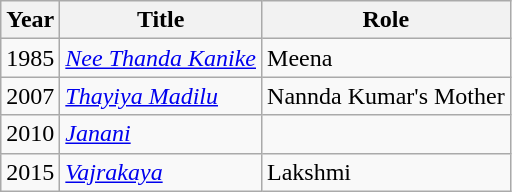<table class="wikitable sortable">
<tr>
<th scope="col">Year</th>
<th scope="col">Title</th>
<th scope="col">Role</th>
</tr>
<tr>
<td>1985</td>
<td><em><a href='#'>Nee Thanda Kanike</a></em></td>
<td>Meena</td>
</tr>
<tr>
<td>2007</td>
<td><em><a href='#'>Thayiya Madilu</a></em></td>
<td>Nannda Kumar's Mother</td>
</tr>
<tr>
<td>2010</td>
<td><em><a href='#'>Janani</a></em></td>
<td></td>
</tr>
<tr>
<td>2015</td>
<td><em><a href='#'>Vajrakaya</a></em></td>
<td>Lakshmi</td>
</tr>
</table>
